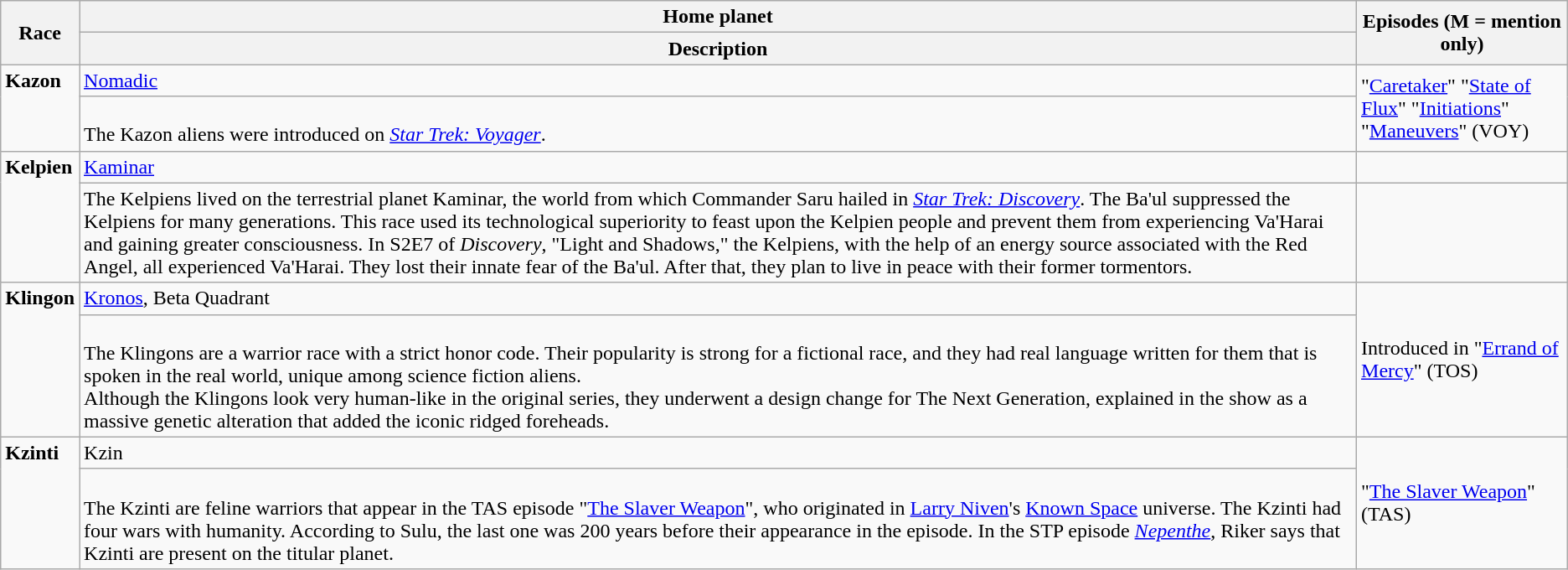<table class="wikitable">
<tr>
<th rowspan="2">Race</th>
<th>Home planet</th>
<th rowspan="2">Episodes (M = mention only)</th>
</tr>
<tr>
<th>Description</th>
</tr>
<tr>
<td rowspan="2" style="vertical-align: top;"><strong>Kazon</strong> </td>
<td><a href='#'>Nomadic</a></td>
<td rowspan="2">"<a href='#'>Caretaker</a>" "<a href='#'>State of Flux</a>" "<a href='#'>Initiations</a>" "<a href='#'>Maneuvers</a>" (VOY)</td>
</tr>
<tr>
<td><br>The Kazon aliens were introduced on <em><a href='#'>Star Trek: Voyager</a></em>.</td>
</tr>
<tr>
<td rowspan="2" style="vertical-align: top;"><strong>Kelpien</strong> </td>
<td><a href='#'>Kaminar</a></td>
<td></td>
</tr>
<tr>
<td>The Kelpiens lived on the terrestrial planet Kaminar, the world from which Commander Saru hailed in <em><a href='#'>Star Trek: Discovery</a></em>. The Ba'ul suppressed the Kelpiens for many generations. This race used its technological superiority to feast upon the Kelpien people and prevent them from experiencing Va'Harai and gaining greater consciousness. In S2E7 of <em>Discovery</em>, "Light and Shadows," the Kelpiens, with the help of an energy source associated with the Red Angel, all experienced Va'Harai. They lost their innate fear of the Ba'ul. After that, they plan to live in peace with their former tormentors.</td>
</tr>
<tr>
<td rowspan="2" style="vertical-align: top;"><strong>Klingon</strong> </td>
<td><a href='#'>Kronos</a>, Beta Quadrant</td>
<td rowspan="2">Introduced in "<a href='#'>Errand of Mercy</a>" (TOS)</td>
</tr>
<tr>
<td><br>The Klingons are a warrior race with a strict honor code. Their popularity is strong for a fictional race, and they had real language written for them that is spoken in the real world, unique among science fiction aliens.<br>Although the Klingons look very human-like in the original series, they underwent a design change for The Next Generation, explained in the show as a massive genetic alteration that added the iconic ridged foreheads.</td>
</tr>
<tr>
<td rowspan="2" style="vertical-align: top;"><strong>Kzinti</strong> </td>
<td>Kzin</td>
<td rowspan="2">"<a href='#'>The Slaver Weapon</a>" (TAS)</td>
</tr>
<tr>
<td><br>The Kzinti are feline warriors that appear in the TAS episode "<a href='#'>The Slaver Weapon</a>", who originated in <a href='#'>Larry Niven</a>'s <a href='#'>Known Space</a> universe. The Kzinti had four wars with humanity. According to Sulu, the last one was 200 years before their appearance in the episode. In the STP episode <em><a href='#'>Nepenthe</a></em>, Riker says that Kzinti are present on the titular planet.</td>
</tr>
</table>
